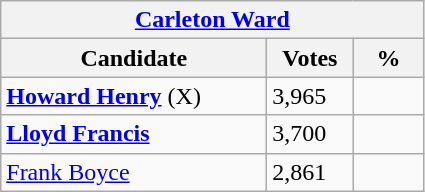<table class="wikitable">
<tr>
<th colspan="3"><a href='#'>Carleton Ward</a></th>
</tr>
<tr>
<th style="width: 170px">Candidate</th>
<th style="width: 50px">Votes</th>
<th style="width: 40px">%</th>
</tr>
<tr>
<td><strong><a href='#'>Howard Henry</a></strong> (X)</td>
<td>3,965</td>
<td></td>
</tr>
<tr>
<td><strong><a href='#'>Lloyd Francis</a></strong></td>
<td>3,700</td>
<td></td>
</tr>
<tr>
<td><a href='#'>Frank Boyce</a></td>
<td>2,861</td>
<td></td>
</tr>
</table>
